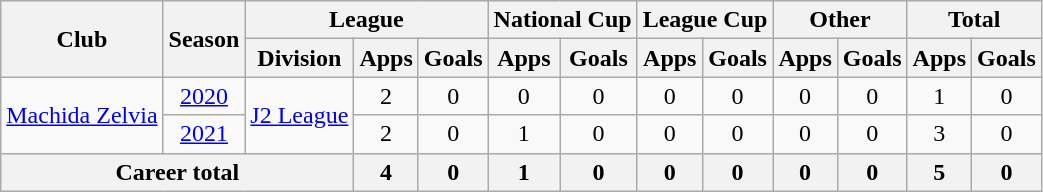<table class="wikitable" style="text-align: center">
<tr>
<th rowspan="2">Club</th>
<th rowspan="2">Season</th>
<th colspan="3">League</th>
<th colspan="2">National Cup</th>
<th colspan="2">League Cup</th>
<th colspan="2">Other</th>
<th colspan="2">Total</th>
</tr>
<tr>
<th>Division</th>
<th>Apps</th>
<th>Goals</th>
<th>Apps</th>
<th>Goals</th>
<th>Apps</th>
<th>Goals</th>
<th>Apps</th>
<th>Goals</th>
<th>Apps</th>
<th>Goals</th>
</tr>
<tr>
<td rowspan="2"><a href='#'>Machida Zelvia</a></td>
<td><a href='#'>2020</a></td>
<td rowspan="2"><a href='#'>J2 League</a></td>
<td>2</td>
<td>0</td>
<td>0</td>
<td>0</td>
<td>0</td>
<td>0</td>
<td>0</td>
<td>0</td>
<td>1</td>
<td>0</td>
</tr>
<tr>
<td><a href='#'>2021</a></td>
<td>2</td>
<td>0</td>
<td>1</td>
<td>0</td>
<td>0</td>
<td>0</td>
<td>0</td>
<td>0</td>
<td>3</td>
<td>0</td>
</tr>
<tr>
<th colspan=3>Career total</th>
<th>4</th>
<th>0</th>
<th>1</th>
<th>0</th>
<th>0</th>
<th>0</th>
<th>0</th>
<th>0</th>
<th>5</th>
<th>0</th>
</tr>
</table>
